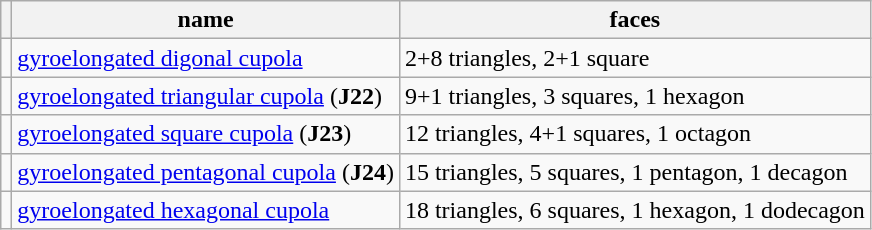<table class="wikitable">
<tr>
<th></th>
<th>name</th>
<th>faces</th>
</tr>
<tr>
<td></td>
<td><a href='#'>gyroelongated digonal cupola</a></td>
<td>2+8 triangles, 2+1 square</td>
</tr>
<tr>
<td></td>
<td><a href='#'>gyroelongated triangular cupola</a> (<strong>J22</strong>)</td>
<td>9+1 triangles, 3 squares, 1 hexagon</td>
</tr>
<tr>
<td></td>
<td><a href='#'>gyroelongated square cupola</a> (<strong>J23</strong>)</td>
<td>12 triangles, 4+1 squares, 1 octagon</td>
</tr>
<tr>
<td></td>
<td><a href='#'>gyroelongated pentagonal cupola</a> (<strong>J24</strong>)</td>
<td>15 triangles, 5 squares, 1 pentagon, 1 decagon</td>
</tr>
<tr>
<td></td>
<td><a href='#'>gyroelongated hexagonal cupola</a></td>
<td>18 triangles, 6 squares, 1 hexagon, 1 dodecagon</td>
</tr>
</table>
